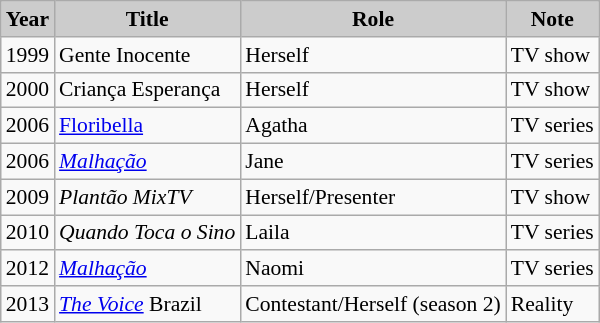<table class="wikitable" style="font-size:90%">
<tr style="text-align:center;">
<th style="background:#ccc;">Year</th>
<th style="background:#ccc;">Title</th>
<th style="background:#ccc;">Role</th>
<th style="background:#ccc;">Note</th>
</tr>
<tr>
<td>1999</td>
<td>Gente Inocente</td>
<td>Herself</td>
<td>TV show</td>
</tr>
<tr>
<td>2000</td>
<td>Criança Esperança</td>
<td>Herself</td>
<td>TV show</td>
</tr>
<tr>
<td>2006</td>
<td><a href='#'>Floribella</a></td>
<td>Agatha</td>
<td>TV series</td>
</tr>
<tr>
<td>2006</td>
<td><em><a href='#'>Malhação</a></em></td>
<td>Jane</td>
<td>TV series</td>
</tr>
<tr>
<td>2009</td>
<td><em>Plantão MixTV</em></td>
<td>Herself/Presenter</td>
<td>TV show</td>
</tr>
<tr>
<td>2010</td>
<td><em>Quando Toca o Sino</em></td>
<td>Laila</td>
<td>TV series</td>
</tr>
<tr>
<td>2012</td>
<td><em><a href='#'>Malhação</a></em></td>
<td>Naomi</td>
<td>TV series</td>
</tr>
<tr>
<td>2013</td>
<td><em><a href='#'>The Voice</a></em> Brazil</td>
<td>Contestant/Herself (season 2)</td>
<td>Reality</td>
</tr>
</table>
